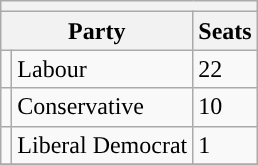<table class="wikitable">
<tr>
<th colspan="3"></th>
</tr>
<tr>
<th colspan="2">Party</th>
<th>Seats</th>
</tr>
<tr>
<td style="color:inherit;background:"></td>
<td>Labour</td>
<td>22</td>
</tr>
<tr>
<td style="color:inherit;background:"></td>
<td>Conservative</td>
<td>10</td>
</tr>
<tr>
<td style="color:inherit;background:"></td>
<td>Liberal Democrat</td>
<td>1</td>
</tr>
<tr>
</tr>
</table>
